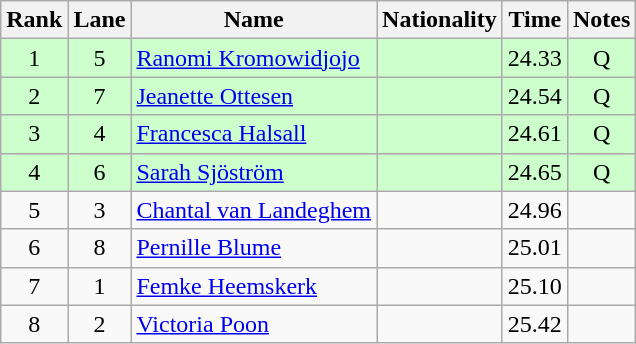<table class="wikitable sortable" style="text-align:center">
<tr>
<th>Rank</th>
<th>Lane</th>
<th>Name</th>
<th>Nationality</th>
<th>Time</th>
<th>Notes</th>
</tr>
<tr bgcolor=ccffcc>
<td>1</td>
<td>5</td>
<td align=left><a href='#'>Ranomi Kromowidjojo</a></td>
<td align=left></td>
<td>24.33</td>
<td>Q</td>
</tr>
<tr bgcolor=ccffcc>
<td>2</td>
<td>7</td>
<td align=left><a href='#'>Jeanette Ottesen</a></td>
<td align=left></td>
<td>24.54</td>
<td>Q</td>
</tr>
<tr bgcolor=ccffcc>
<td>3</td>
<td>4</td>
<td align=left><a href='#'>Francesca Halsall</a></td>
<td align=left></td>
<td>24.61</td>
<td>Q</td>
</tr>
<tr bgcolor=ccffcc>
<td>4</td>
<td>6</td>
<td align=left><a href='#'>Sarah Sjöström</a></td>
<td align=left></td>
<td>24.65</td>
<td>Q</td>
</tr>
<tr>
<td>5</td>
<td>3</td>
<td align=left><a href='#'>Chantal van Landeghem</a></td>
<td align=left></td>
<td>24.96</td>
<td></td>
</tr>
<tr>
<td>6</td>
<td>8</td>
<td align=left><a href='#'>Pernille Blume</a></td>
<td align=left></td>
<td>25.01</td>
<td></td>
</tr>
<tr>
<td>7</td>
<td>1</td>
<td align=left><a href='#'>Femke Heemskerk</a></td>
<td align=left></td>
<td>25.10</td>
<td></td>
</tr>
<tr>
<td>8</td>
<td>2</td>
<td align=left><a href='#'>Victoria Poon</a></td>
<td align=left></td>
<td>25.42</td>
<td></td>
</tr>
</table>
